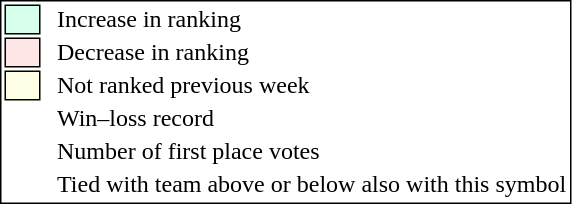<table style="border:1px solid black;">
<tr>
<td style="background:#D8FFEB; width:20px; border:1px solid black;"></td>
<td> </td>
<td>Increase in ranking</td>
</tr>
<tr>
<td style="background:#FFE6E6; width:20px; border:1px solid black;"></td>
<td> </td>
<td>Decrease in ranking</td>
</tr>
<tr>
<td style="background:#FFFFE6; width:20px; border:1px solid black;"></td>
<td> </td>
<td>Not ranked previous week</td>
</tr>
<tr>
<td></td>
<td> </td>
<td>Win–loss record</td>
</tr>
<tr>
<td></td>
<td> </td>
<td>Number of first place votes</td>
</tr>
<tr>
<td></td>
<td></td>
<td>Tied with team above or below also with this symbol</td>
</tr>
</table>
